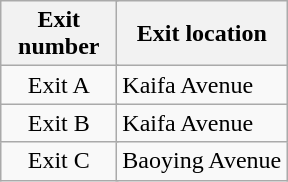<table class="wikitable">
<tr>
<th colspan="2" style="width:70px">Exit number</th>
<th>Exit location</th>
</tr>
<tr>
<td colspan="2" align="center">Exit A</td>
<td>Kaifa Avenue</td>
</tr>
<tr>
<td colspan="2" align="center">Exit B</td>
<td>Kaifa Avenue</td>
</tr>
<tr>
<td colspan="2" align="center">Exit C</td>
<td>Baoying Avenue</td>
</tr>
</table>
